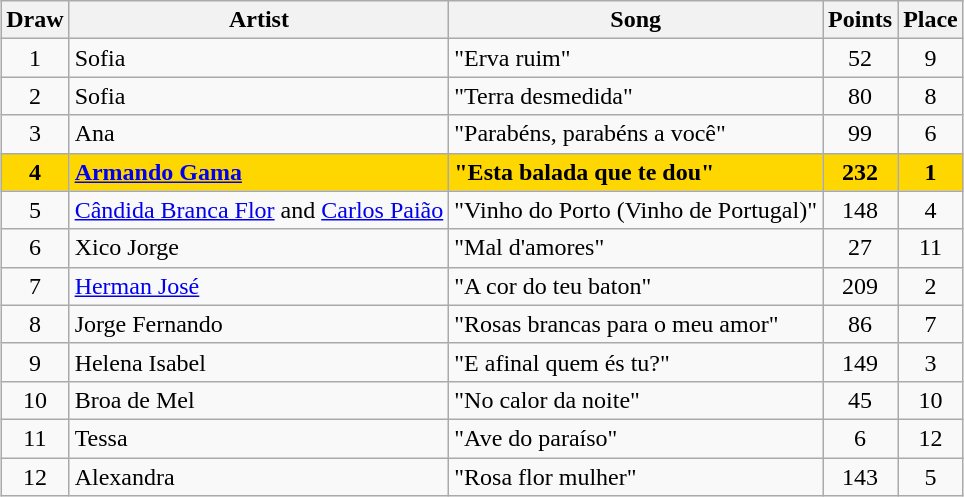<table class="sortable wikitable" style="margin: 1em auto 1em auto; text-align:center">
<tr>
<th>Draw</th>
<th>Artist</th>
<th>Song</th>
<th>Points</th>
<th>Place</th>
</tr>
<tr>
<td>1</td>
<td align="left">Sofia</td>
<td align="left">"Erva ruim"</td>
<td>52</td>
<td>9</td>
</tr>
<tr>
<td>2</td>
<td align="left">Sofia</td>
<td align="left">"Terra desmedida"</td>
<td>80</td>
<td>8</td>
</tr>
<tr>
<td>3</td>
<td align="left">Ana</td>
<td align="left">"Parabéns, parabéns a você"</td>
<td>99</td>
<td>6</td>
</tr>
<tr style="font-weight:bold; background:gold;">
<td>4</td>
<td align="left"><a href='#'>Armando Gama</a></td>
<td align="left">"Esta balada que te dou"</td>
<td>232</td>
<td>1</td>
</tr>
<tr>
<td>5</td>
<td align="left"><a href='#'>Cândida Branca Flor</a> and <a href='#'>Carlos Paião</a></td>
<td align="left">"Vinho do Porto (Vinho de Portugal)"</td>
<td>148</td>
<td>4</td>
</tr>
<tr>
<td>6</td>
<td align="left">Xico Jorge</td>
<td align="left">"Mal d'amores"</td>
<td>27</td>
<td>11</td>
</tr>
<tr>
<td>7</td>
<td align="left"><a href='#'>Herman José</a></td>
<td align="left">"A cor do teu baton"</td>
<td>209</td>
<td>2</td>
</tr>
<tr>
<td>8</td>
<td align="left">Jorge Fernando</td>
<td align="left">"Rosas brancas para o meu amor"</td>
<td>86</td>
<td>7</td>
</tr>
<tr>
<td>9</td>
<td align="left">Helena Isabel</td>
<td align="left">"E afinal quem és tu?"</td>
<td>149</td>
<td>3</td>
</tr>
<tr>
<td>10</td>
<td align="left">Broa de Mel</td>
<td align="left">"No calor da noite"</td>
<td>45</td>
<td>10</td>
</tr>
<tr>
<td>11</td>
<td align="left">Tessa</td>
<td align="left">"Ave do paraíso"</td>
<td>6</td>
<td>12</td>
</tr>
<tr>
<td>12</td>
<td align="left">Alexandra</td>
<td align="left">"Rosa flor mulher"</td>
<td>143</td>
<td>5</td>
</tr>
</table>
